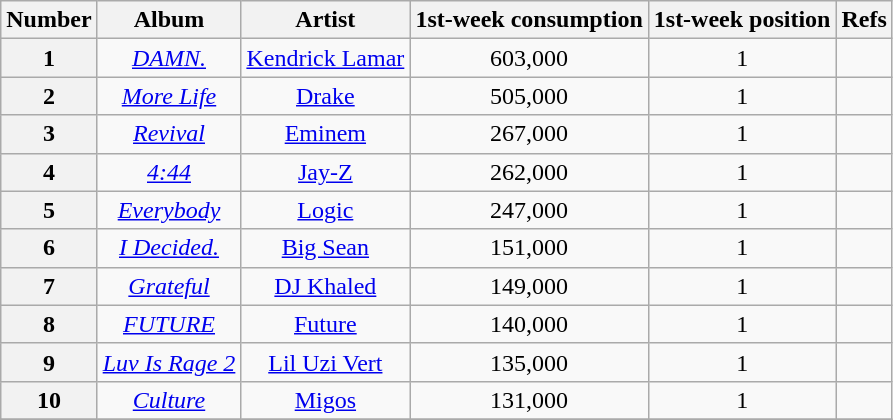<table class="wikitable sortable" style="text-align:center;">
<tr>
<th scope="col">Number</th>
<th scope="col">Album</th>
<th scope="col">Artist</th>
<th scope="col">1st-week consumption</th>
<th scope="col">1st-week position</th>
<th scope="col">Refs</th>
</tr>
<tr>
<th scope="row">1</th>
<td><em><a href='#'>DAMN.</a></em></td>
<td><a href='#'>Kendrick Lamar</a></td>
<td>603,000</td>
<td>1</td>
<td></td>
</tr>
<tr>
<th scope="row">2</th>
<td><em><a href='#'>More Life</a></em></td>
<td><a href='#'>Drake</a></td>
<td>505,000</td>
<td>1</td>
<td></td>
</tr>
<tr>
<th scope="row">3</th>
<td><em><a href='#'>Revival</a></em></td>
<td><a href='#'>Eminem</a></td>
<td>267,000</td>
<td>1</td>
<td></td>
</tr>
<tr>
<th scope="row">4</th>
<td><em><a href='#'>4:44</a></em></td>
<td><a href='#'>Jay-Z</a></td>
<td>262,000</td>
<td>1</td>
<td></td>
</tr>
<tr>
<th scope="row">5</th>
<td><em><a href='#'>Everybody</a></em></td>
<td><a href='#'>Logic</a></td>
<td>247,000</td>
<td>1</td>
<td></td>
</tr>
<tr>
<th scope="row">6</th>
<td><em><a href='#'>I Decided.</a></em></td>
<td><a href='#'>Big Sean</a></td>
<td>151,000</td>
<td>1</td>
<td></td>
</tr>
<tr>
<th scope="row">7</th>
<td><em><a href='#'>Grateful</a></em></td>
<td><a href='#'>DJ Khaled</a></td>
<td>149,000</td>
<td>1</td>
<td></td>
</tr>
<tr>
<th scope="row">8</th>
<td><em><a href='#'>FUTURE</a></em></td>
<td><a href='#'>Future</a></td>
<td>140,000</td>
<td>1</td>
<td></td>
</tr>
<tr>
<th scope="row">9</th>
<td><em><a href='#'>Luv Is Rage 2</a></em></td>
<td><a href='#'>Lil Uzi Vert</a></td>
<td>135,000</td>
<td>1</td>
<td></td>
</tr>
<tr>
<th scope="row">10</th>
<td><em><a href='#'>Culture</a></em></td>
<td><a href='#'>Migos</a></td>
<td>131,000</td>
<td>1</td>
<td></td>
</tr>
<tr>
</tr>
</table>
